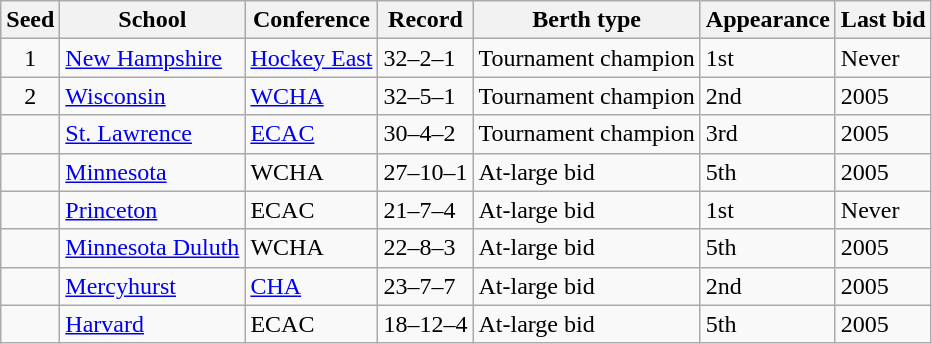<table class="wikitable">
<tr>
<th>Seed</th>
<th>School</th>
<th>Conference</th>
<th>Record</th>
<th>Berth type</th>
<th>Appearance</th>
<th>Last bid</th>
</tr>
<tr>
<td align=center>1</td>
<td><a href='#'>New Hampshire</a></td>
<td><a href='#'>Hockey East</a></td>
<td>32–2–1</td>
<td>Tournament champion</td>
<td>1st</td>
<td>Never</td>
</tr>
<tr>
<td align=center>2</td>
<td><a href='#'>Wisconsin</a></td>
<td><a href='#'>WCHA</a></td>
<td>32–5–1</td>
<td>Tournament champion</td>
<td>2nd</td>
<td>2005</td>
</tr>
<tr>
<td></td>
<td><a href='#'>St. Lawrence</a></td>
<td><a href='#'>ECAC</a></td>
<td>30–4–2</td>
<td>Tournament champion</td>
<td>3rd</td>
<td>2005</td>
</tr>
<tr>
<td></td>
<td><a href='#'>Minnesota</a></td>
<td>WCHA</td>
<td>27–10–1</td>
<td>At-large bid</td>
<td>5th</td>
<td>2005</td>
</tr>
<tr>
<td></td>
<td><a href='#'>Princeton</a></td>
<td>ECAC</td>
<td>21–7–4</td>
<td>At-large bid</td>
<td>1st</td>
<td>Never</td>
</tr>
<tr>
<td></td>
<td><a href='#'>Minnesota Duluth</a></td>
<td>WCHA</td>
<td>22–8–3</td>
<td>At-large bid</td>
<td>5th</td>
<td>2005</td>
</tr>
<tr>
<td></td>
<td><a href='#'>Mercyhurst</a></td>
<td><a href='#'>CHA</a></td>
<td>23–7–7</td>
<td>At-large bid</td>
<td>2nd</td>
<td>2005</td>
</tr>
<tr>
<td></td>
<td><a href='#'>Harvard</a></td>
<td>ECAC</td>
<td>18–12–4</td>
<td>At-large bid</td>
<td>5th</td>
<td>2005</td>
</tr>
</table>
